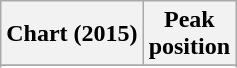<table class="wikitable plainrowheaders" style="text-align:center">
<tr>
<th scope="col">Chart (2015)</th>
<th scope="col">Peak<br>position</th>
</tr>
<tr>
</tr>
<tr>
</tr>
</table>
